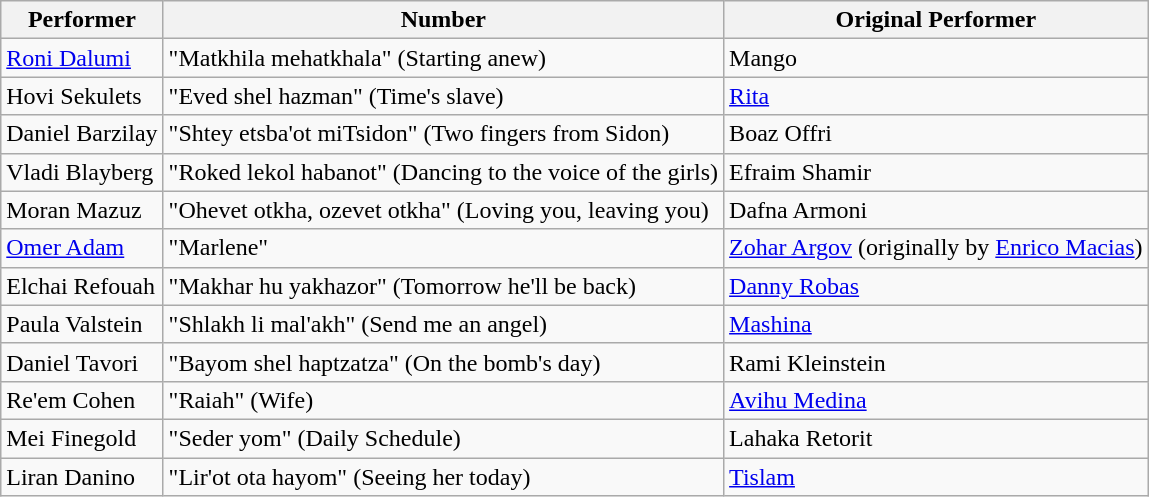<table class="wikitable">
<tr>
<th>Performer</th>
<th>Number</th>
<th>Original Performer</th>
</tr>
<tr>
<td><a href='#'>Roni Dalumi</a></td>
<td>"Matkhila mehatkhala" (Starting anew)</td>
<td>Mango</td>
</tr>
<tr>
<td>Hovi Sekulets</td>
<td>"Eved shel hazman" (Time's slave)</td>
<td><a href='#'>Rita</a></td>
</tr>
<tr>
<td>Daniel Barzilay</td>
<td>"Shtey etsba'ot miTsidon" (Two fingers from Sidon)</td>
<td>Boaz Offri</td>
</tr>
<tr>
<td>Vladi Blayberg</td>
<td>"Roked lekol habanot" (Dancing to the voice of the girls)</td>
<td>Efraim Shamir</td>
</tr>
<tr>
<td>Moran Mazuz</td>
<td>"Ohevet otkha, ozevet otkha" (Loving you, leaving you)</td>
<td>Dafna Armoni</td>
</tr>
<tr>
<td><a href='#'>Omer Adam</a></td>
<td>"Marlene"</td>
<td><a href='#'>Zohar Argov</a> (originally by <a href='#'>Enrico Macias</a>)</td>
</tr>
<tr>
<td>Elchai Refouah</td>
<td>"Makhar hu yakhazor" (Tomorrow he'll be back)</td>
<td><a href='#'>Danny Robas</a></td>
</tr>
<tr>
<td>Paula Valstein</td>
<td>"Shlakh li mal'akh" (Send me an angel)</td>
<td><a href='#'>Mashina</a></td>
</tr>
<tr>
<td>Daniel Tavori</td>
<td>"Bayom shel haptzatza" (On the bomb's day)</td>
<td>Rami Kleinstein</td>
</tr>
<tr>
<td>Re'em Cohen</td>
<td>"Raiah" (Wife)</td>
<td><a href='#'>Avihu Medina</a></td>
</tr>
<tr>
<td>Mei Finegold</td>
<td>"Seder yom" (Daily Schedule)</td>
<td>Lahaka Retorit</td>
</tr>
<tr>
<td>Liran Danino</td>
<td>"Lir'ot ota hayom" (Seeing her today)</td>
<td><a href='#'>Tislam</a></td>
</tr>
</table>
